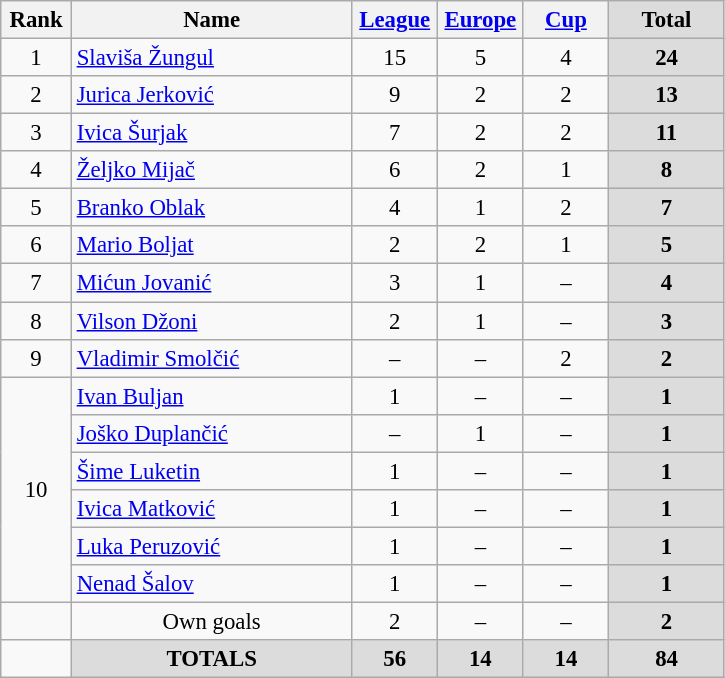<table class="wikitable" style="font-size: 95%; text-align: center;">
<tr>
<th width=40>Rank</th>
<th width=180>Name</th>
<th width=50><a href='#'>League</a></th>
<th width=50><a href='#'>Europe</a></th>
<th width=50><a href='#'>Cup</a></th>
<th width=70 style="background: #DCDCDC">Total</th>
</tr>
<tr>
<td rowspan=1>1</td>
<td style="text-align:left;"> <a href='#'>Slaviša Žungul</a></td>
<td>15</td>
<td>5</td>
<td>4</td>
<th style="background: #DCDCDC">24</th>
</tr>
<tr>
<td rowspan=1>2</td>
<td style="text-align:left;"> <a href='#'>Jurica Jerković</a></td>
<td>9</td>
<td>2</td>
<td>2</td>
<th style="background: #DCDCDC">13</th>
</tr>
<tr>
<td rowspan=1>3</td>
<td style="text-align:left;"> <a href='#'>Ivica Šurjak</a></td>
<td>7</td>
<td>2</td>
<td>2</td>
<th style="background: #DCDCDC">11</th>
</tr>
<tr>
<td rowspan=1>4</td>
<td style="text-align:left;"> <a href='#'>Željko Mijač</a></td>
<td>6</td>
<td>2</td>
<td>1</td>
<th style="background: #DCDCDC">8</th>
</tr>
<tr>
<td rowspan=1>5</td>
<td style="text-align:left;"> <a href='#'>Branko Oblak</a></td>
<td>4</td>
<td>1</td>
<td>2</td>
<th style="background: #DCDCDC">7</th>
</tr>
<tr>
<td rowspan=1>6</td>
<td style="text-align:left;"> <a href='#'>Mario Boljat</a></td>
<td>2</td>
<td>2</td>
<td>1</td>
<th style="background: #DCDCDC">5</th>
</tr>
<tr>
<td rowspan=1>7</td>
<td style="text-align:left;"> <a href='#'>Mićun Jovanić</a></td>
<td>3</td>
<td>1</td>
<td>–</td>
<th style="background: #DCDCDC">4</th>
</tr>
<tr>
<td rowspan=1>8</td>
<td style="text-align:left;"> <a href='#'>Vilson Džoni</a></td>
<td>2</td>
<td>1</td>
<td>–</td>
<th style="background: #DCDCDC">3</th>
</tr>
<tr>
<td rowspan=1>9</td>
<td style="text-align:left;"> <a href='#'>Vladimir Smolčić</a></td>
<td>–</td>
<td>–</td>
<td>2</td>
<th style="background: #DCDCDC">2</th>
</tr>
<tr>
<td rowspan=6>10</td>
<td style="text-align:left;"> <a href='#'>Ivan Buljan</a></td>
<td>1</td>
<td>–</td>
<td>–</td>
<th style="background: #DCDCDC">1</th>
</tr>
<tr>
<td style="text-align:left;"> <a href='#'>Joško Duplančić</a></td>
<td>–</td>
<td>1</td>
<td>–</td>
<th style="background: #DCDCDC">1</th>
</tr>
<tr>
<td style="text-align:left;"> <a href='#'>Šime Luketin</a></td>
<td>1</td>
<td>–</td>
<td>–</td>
<th style="background: #DCDCDC">1</th>
</tr>
<tr>
<td style="text-align:left;"> <a href='#'>Ivica Matković</a></td>
<td>1</td>
<td>–</td>
<td>–</td>
<th style="background: #DCDCDC">1</th>
</tr>
<tr>
<td style="text-align:left;"> <a href='#'>Luka Peruzović</a></td>
<td>1</td>
<td>–</td>
<td>–</td>
<th style="background: #DCDCDC">1</th>
</tr>
<tr>
<td style="text-align:left;"> <a href='#'>Nenad Šalov</a></td>
<td>1</td>
<td>–</td>
<td>–</td>
<th style="background: #DCDCDC">1</th>
</tr>
<tr>
<td></td>
<td style="text-align:center;">Own goals</td>
<td>2</td>
<td>–</td>
<td>–</td>
<th style="background: #DCDCDC">2</th>
</tr>
<tr>
<td></td>
<th style="background: #DCDCDC">TOTALS</th>
<th style="background: #DCDCDC">56</th>
<th style="background: #DCDCDC">14</th>
<th style="background: #DCDCDC">14</th>
<th style="background: #DCDCDC">84</th>
</tr>
</table>
